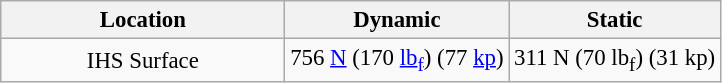<table class="wikitable" style="font-size: 95%; text-align: center;">
<tr>
<th rowspan=1 style="width:12em">Location</th>
<th rowspan=1>Dynamic</th>
<th rowspan=1>Static</th>
</tr>
<tr>
<td>IHS Surface</td>
<td>756 <a href='#'>N</a> (170 <a href='#'>lb<sub>f</sub></a>) (77 <a href='#'>kp</a>)</td>
<td>311 N (70 lb<sub>f</sub>) (31 kp)</td>
</tr>
</table>
